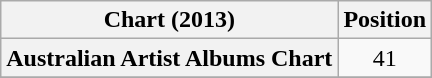<table class="wikitable sortable plainrowheaders" style="text-align:center">
<tr>
<th scope="col">Chart (2013)</th>
<th scope="col">Position</th>
</tr>
<tr>
<th scope="row">Australian Artist Albums Chart</th>
<td>41</td>
</tr>
<tr>
</tr>
</table>
